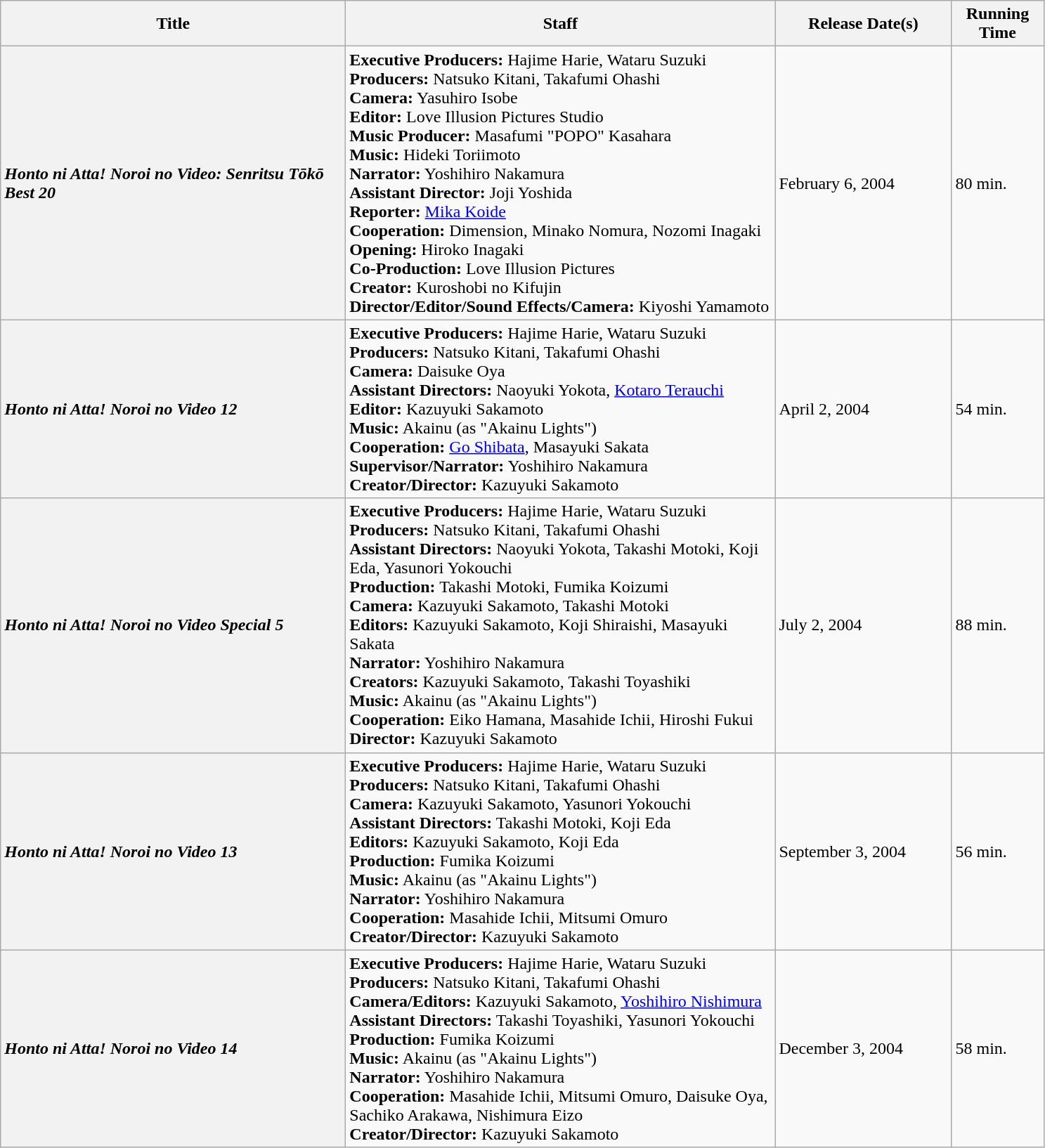<table class="wikitable mw-collapsible mw-collapsed">
<tr>
<th style=width:20.0em>Title</th>
<th style="width:25.0em">Staff</th>
<th style="width:10.0em">Release Date(s)</th>
<th style="width:5.0em">Running Time</th>
</tr>
<tr>
<th style="text-align:left"><em>Honto ni Atta! Noroi no Video: Senritsu Tōkō Best 20</em></th>
<td><strong>Executive Producers:</strong> Hajime Harie, Wataru Suzuki<br><strong>Producers:</strong> Natsuko Kitani, Takafumi Ohashi<br><strong>Camera:</strong> Yasuhiro Isobe<br><strong>Editor:</strong> Love Illusion Pictures Studio<br><strong>Music Producer:</strong> Masafumi "POPO" Kasahara<br><strong>Music:</strong> Hideki Toriimoto<br><strong>Narrator:</strong> Yoshihiro Nakamura<br><strong>Assistant Director:</strong> Joji Yoshida<br><strong>Reporter:</strong> <a href='#'>Mika Koide</a><br><strong>Cooperation:</strong> Dimension, Minako Nomura, Nozomi Inagaki<br><strong>Opening:</strong> Hiroko Inagaki<br><strong>Co-Production:</strong> Love Illusion Pictures<br><strong>Creator:</strong> Kuroshobi no Kifujin<br><strong>Director/Editor/Sound Effects/Camera:</strong> Kiyoshi Yamamoto</td>
<td>February 6, 2004</td>
<td>80 min.</td>
</tr>
<tr>
<th style="text-align:left"><em>Honto ni Atta! Noroi no Video 12</em></th>
<td><strong>Executive Producers:</strong> Hajime Harie, Wataru Suzuki<br><strong>Producers:</strong> Natsuko Kitani, Takafumi Ohashi<br><strong>Camera:</strong> Daisuke Oya<br><strong>Assistant Directors:</strong> Naoyuki Yokota, <a href='#'>Kotaro Terauchi</a><br><strong>Editor:</strong> Kazuyuki Sakamoto<br><strong>Music:</strong> <span>Aka</span>inu (as "<span>Aka</span>inu Lights")<br><strong>Cooperation:</strong> <a href='#'>Go Shibata</a>, Masayuki Sakata<br><strong>Supervisor/Narrator:</strong> Yoshihiro Nakamura<br><strong>Creator/Director:</strong> Kazuyuki Sakamoto</td>
<td>April 2, 2004</td>
<td>54 min.</td>
</tr>
<tr>
<th style="text-align:left"><em>Honto ni Atta! Noroi no Video Special 5</em></th>
<td><strong>Executive Producers:</strong> Hajime Harie, Wataru Suzuki<br><strong>Producers:</strong> Natsuko Kitani, Takafumi Ohashi<br><strong>Assistant Directors:</strong> Naoyuki Yokota, Takashi Motoki, Koji Eda, Yasunori Yokouchi<br><strong>Production:</strong> Takashi Motoki, Fumika Koizumi<br><strong>Camera:</strong> Kazuyuki Sakamoto, Takashi Motoki<br><strong>Editors:</strong> Kazuyuki Sakamoto, Koji Shiraishi, Masayuki Sakata<br><strong>Narrator:</strong> Yoshihiro Nakamura<br><strong>Creators:</strong> Kazuyuki Sakamoto, Takashi Toyashiki<br><strong>Music:</strong> <span>Aka</span>inu (as "<span>Aka</span>inu Lights")<br><strong>Cooperation:</strong> Eiko Hamana, Masahide Ichii, Hiroshi Fukui<br><strong>Director:</strong> Kazuyuki Sakamoto</td>
<td>July 2, 2004</td>
<td>88 min.</td>
</tr>
<tr>
<th style="text-align:left"><em>Honto ni Atta! Noroi no Video 13</em></th>
<td><strong>Executive Producers:</strong> Hajime Harie, Wataru Suzuki<br><strong>Producers:</strong> Natsuko Kitani, Takafumi Ohashi<br><strong>Camera:</strong> Kazuyuki Sakamoto, Yasunori Yokouchi<br><strong>Assistant Directors:</strong> Takashi Motoki, Koji Eda<br><strong>Editors:</strong> Kazuyuki Sakamoto, Koji Eda<br><strong>Production:</strong> Fumika Koizumi<br><strong>Music:</strong> <span>Aka</span>inu (as "<span>Aka</span>inu Lights")<br><strong>Narrator:</strong> Yoshihiro Nakamura<br><strong>Cooperation:</strong> Masahide Ichii, Mitsumi Omuro<br><strong>Creator/Director:</strong> Kazuyuki Sakamoto</td>
<td>September 3, 2004</td>
<td>56 min.</td>
</tr>
<tr>
<th style="text-align:left"><em>Honto ni Atta! Noroi no Video 14</em></th>
<td><strong>Executive Producers:</strong> Hajime Harie, Wataru Suzuki<br><strong>Producers:</strong> Natsuko Kitani, Takafumi Ohashi<br><strong>Camera/Editors:</strong> Kazuyuki Sakamoto, <a href='#'>Yoshihiro Nishimura</a><br><strong>Assistant Directors:</strong> Takashi Toyashiki, Yasunori Yokouchi<br><strong>Production:</strong> Fumika Koizumi<br><strong>Music:</strong> <span>Aka</span>inu (as "<span>Aka</span>inu Lights")<br><strong>Narrator:</strong> Yoshihiro Nakamura<br><strong>Cooperation:</strong> Masahide Ichii, Mitsumi Omuro, Daisuke Oya, Sachiko Arakawa, Nishimura Eizo<br><strong>Creator/Director:</strong> Kazuyuki Sakamoto</td>
<td>December 3, 2004</td>
<td>58 min.</td>
</tr>
</table>
